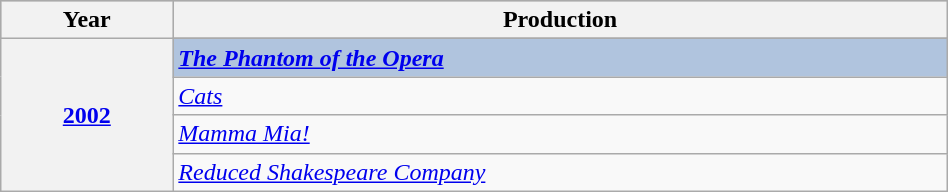<table class="wikitable" style="width:50%;">
<tr style="background:#bebebe;">
<th style="width:10%;">Year</th>
<th style="width:45%;">Production</th>
</tr>
<tr>
<th rowspan="5" align="center"><a href='#'>2002</a></th>
</tr>
<tr style="background:#B0C4DE">
<td><strong><em><a href='#'>The Phantom of the Opera</a></em></strong></td>
</tr>
<tr>
<td><em><a href='#'>Cats</a></em></td>
</tr>
<tr>
<td><em><a href='#'>Mamma Mia!</a></em></td>
</tr>
<tr>
<td><em><a href='#'>Reduced Shakespeare Company</a></em></td>
</tr>
</table>
